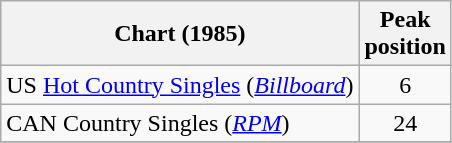<table class="wikitable sortable">
<tr>
<th align="left">Chart (1985)</th>
<th align="center">Peak<br>position</th>
</tr>
<tr>
<td align="left">US <a href='#'>Hot Country Singles</a> (<em><a href='#'>Billboard</a></em>)</td>
<td align="center">6</td>
</tr>
<tr>
<td align="left">CAN Country Singles (<em><a href='#'>RPM</a></em>)</td>
<td align="center">24</td>
</tr>
<tr>
</tr>
</table>
